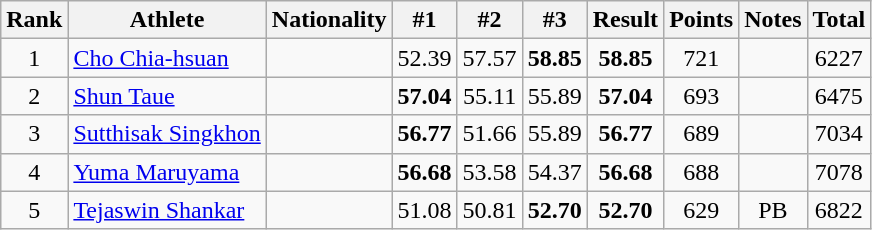<table class="wikitable sortable" style="text-align:center">
<tr>
<th>Rank</th>
<th>Athlete</th>
<th>Nationality</th>
<th>#1</th>
<th>#2</th>
<th>#3</th>
<th>Result</th>
<th>Points</th>
<th>Notes</th>
<th>Total</th>
</tr>
<tr>
<td>1</td>
<td align=left><a href='#'>Cho Chia-hsuan</a></td>
<td align=left></td>
<td>52.39</td>
<td>57.57</td>
<td><strong>58.85</strong></td>
<td><strong>58.85</strong></td>
<td>721</td>
<td></td>
<td>6227</td>
</tr>
<tr>
<td>2</td>
<td align=left><a href='#'>Shun Taue</a></td>
<td align=left></td>
<td><strong>57.04</strong></td>
<td>55.11</td>
<td>55.89</td>
<td><strong>57.04</strong></td>
<td>693</td>
<td></td>
<td>6475</td>
</tr>
<tr>
<td>3</td>
<td align=left><a href='#'>Sutthisak Singkhon</a></td>
<td align=left></td>
<td><strong>56.77</strong></td>
<td>51.66</td>
<td>55.89</td>
<td><strong>56.77</strong></td>
<td>689</td>
<td></td>
<td>7034</td>
</tr>
<tr>
<td>4</td>
<td align=left><a href='#'>Yuma Maruyama</a></td>
<td align=left></td>
<td><strong>56.68</strong></td>
<td>53.58</td>
<td>54.37</td>
<td><strong>56.68</strong></td>
<td>688</td>
<td></td>
<td>7078</td>
</tr>
<tr>
<td>5</td>
<td align=left><a href='#'>Tejaswin Shankar</a></td>
<td align=left></td>
<td>51.08</td>
<td>50.81</td>
<td><strong>52.70</strong></td>
<td><strong>52.70</strong></td>
<td>629</td>
<td>PB</td>
<td>6822</td>
</tr>
</table>
